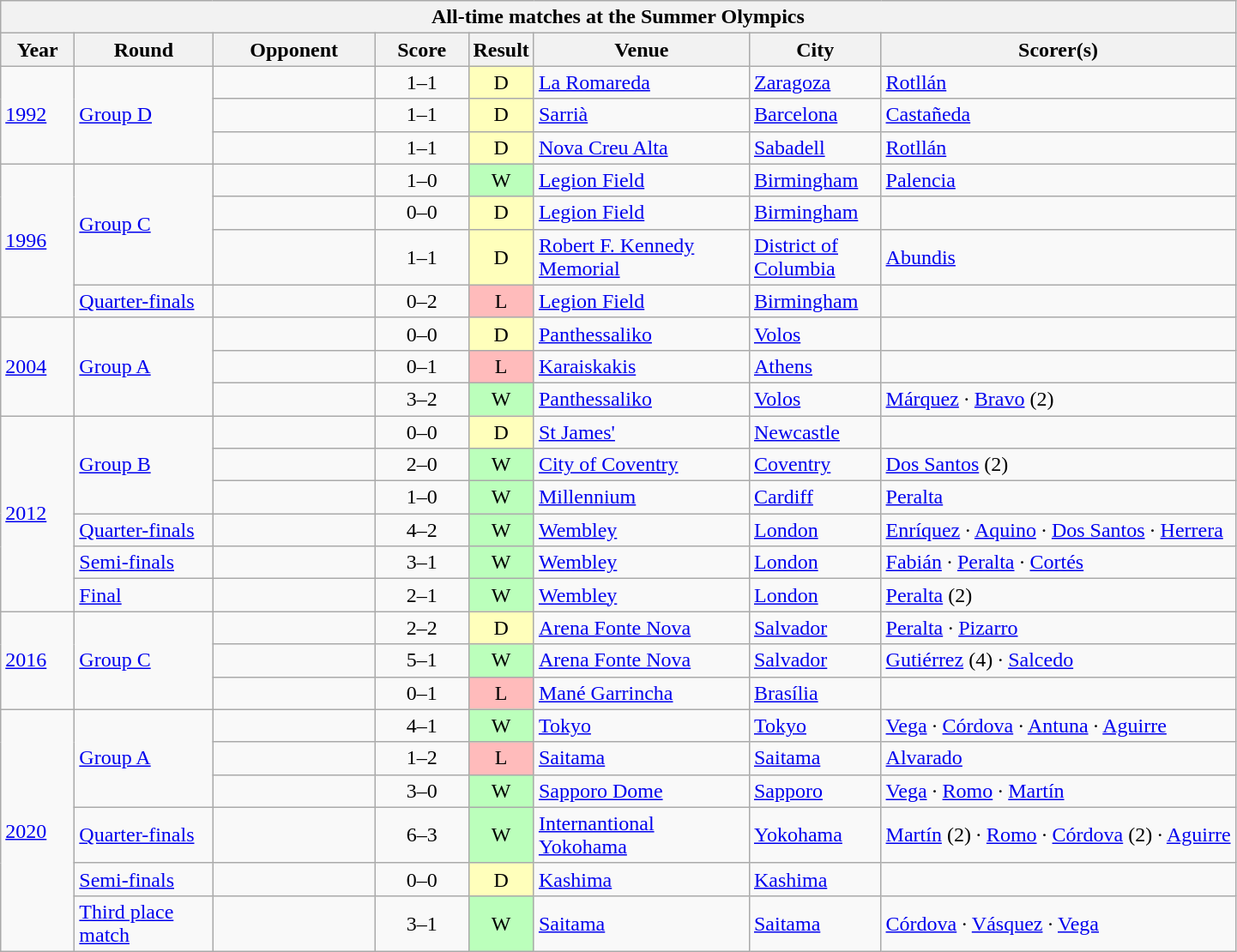<table class="wikitable collapsible collapsed">
<tr>
<th colspan=8>All-time matches at the Summer Olympics</th>
</tr>
<tr>
<th width=50>Year</th>
<th width=100>Round</th>
<th width=119>Opponent</th>
<th width=65>Score</th>
<th width=20>Result</th>
<th width=160>Venue</th>
<th width=95>City</th>
<th>Scorer(s)</th>
</tr>
<tr>
<td rowspan="3"> <a href='#'>1992</a></td>
<td rowspan=3><a href='#'>Group D</a></td>
<td></td>
<td align=center>1–1</td>
<td align=center bgcolor="#ffffbb">D</td>
<td><a href='#'>La Romareda</a></td>
<td><a href='#'>Zaragoza</a></td>
<td><a href='#'>Rotllán</a></td>
</tr>
<tr>
<td></td>
<td align=center>1–1</td>
<td align=center bgcolor="#ffffbb">D</td>
<td><a href='#'>Sarrià</a></td>
<td><a href='#'>Barcelona</a></td>
<td><a href='#'>Castañeda</a></td>
</tr>
<tr>
<td></td>
<td align=center>1–1</td>
<td align=center bgcolor="#ffffbb">D</td>
<td><a href='#'>Nova Creu Alta</a></td>
<td><a href='#'>Sabadell</a></td>
<td><a href='#'>Rotllán</a></td>
</tr>
<tr>
<td rowspan="4"> <a href='#'>1996</a></td>
<td rowspan=3><a href='#'>Group C</a></td>
<td></td>
<td align=center>1–0</td>
<td align=center bgcolor="#bbffbb">W</td>
<td><a href='#'>Legion Field</a></td>
<td><a href='#'>Birmingham</a></td>
<td><a href='#'>Palencia</a></td>
</tr>
<tr>
<td></td>
<td align=center>0–0</td>
<td align=center bgcolor="#ffffbb">D</td>
<td><a href='#'>Legion Field</a></td>
<td><a href='#'>Birmingham</a></td>
<td></td>
</tr>
<tr>
<td></td>
<td align=center>1–1</td>
<td align=center bgcolor="#ffffbb">D</td>
<td><a href='#'>Robert F. Kennedy Memorial</a></td>
<td><a href='#'>District of Columbia</a></td>
<td><a href='#'>Abundis</a></td>
</tr>
<tr>
<td><a href='#'>Quarter-finals</a></td>
<td></td>
<td align=center>0–2</td>
<td align=center bgcolor="#ffbbbb">L</td>
<td><a href='#'>Legion Field</a></td>
<td><a href='#'>Birmingham</a></td>
<td></td>
</tr>
<tr>
<td rowspan="3"> <a href='#'>2004</a></td>
<td rowspan=3><a href='#'>Group A</a></td>
<td></td>
<td align=center>0–0</td>
<td align=center bgcolor="#ffffbb">D</td>
<td><a href='#'>Panthessaliko</a></td>
<td><a href='#'>Volos</a></td>
<td></td>
</tr>
<tr>
<td></td>
<td align=center>0–1</td>
<td align=center bgcolor="#ffbbbb">L</td>
<td><a href='#'>Karaiskakis</a></td>
<td><a href='#'>Athens</a></td>
<td></td>
</tr>
<tr>
<td></td>
<td align=center>3–2</td>
<td align="center" bgcolor="#bbffbb">W</td>
<td><a href='#'>Panthessaliko</a></td>
<td><a href='#'>Volos</a></td>
<td><a href='#'>Márquez</a> ∙ <a href='#'>Bravo</a> (2)</td>
</tr>
<tr>
<td rowspan=6> <a href='#'>2012</a></td>
<td rowspan=3><a href='#'>Group B</a></td>
<td></td>
<td align=center>0–0</td>
<td align=center bgcolor="#ffffbb">D</td>
<td><a href='#'>St James'</a></td>
<td><a href='#'>Newcastle</a></td>
<td></td>
</tr>
<tr>
<td></td>
<td align=center>2–0</td>
<td align=center bgcolor="#bbffbb">W</td>
<td><a href='#'>City of Coventry</a></td>
<td><a href='#'>Coventry</a></td>
<td><a href='#'>Dos Santos</a> (2)</td>
</tr>
<tr>
<td></td>
<td align=center>1–0</td>
<td align=center bgcolor="#bbffbb">W</td>
<td><a href='#'>Millennium</a></td>
<td><a href='#'>Cardiff</a></td>
<td><a href='#'>Peralta</a></td>
</tr>
<tr>
<td><a href='#'>Quarter-finals</a></td>
<td></td>
<td align=center>4–2 </td>
<td align=center bgcolor="#bbffbb">W</td>
<td><a href='#'>Wembley</a></td>
<td><a href='#'>London</a></td>
<td><a href='#'>Enríquez</a> ∙ <a href='#'>Aquino</a> ∙ <a href='#'>Dos Santos</a> ∙ <a href='#'>Herrera</a></td>
</tr>
<tr>
<td><a href='#'>Semi-finals</a></td>
<td></td>
<td align=center>3–1</td>
<td align=center bgcolor="#bbffbb">W</td>
<td><a href='#'>Wembley</a></td>
<td><a href='#'>London</a></td>
<td><a href='#'>Fabián</a> ∙ <a href='#'>Peralta</a> ∙ <a href='#'>Cortés</a></td>
</tr>
<tr>
<td><a href='#'>Final</a></td>
<td></td>
<td align=center>2–1</td>
<td align=center bgcolor="#bbffbb">W</td>
<td><a href='#'>Wembley</a></td>
<td><a href='#'>London</a></td>
<td><a href='#'>Peralta</a> (2)</td>
</tr>
<tr>
<td rowspan="3"> <a href='#'>2016</a></td>
<td rowspan=3><a href='#'>Group C</a></td>
<td></td>
<td align=center>2–2</td>
<td align=center bgcolor="#ffffbb">D</td>
<td><a href='#'>Arena Fonte Nova</a></td>
<td><a href='#'>Salvador</a></td>
<td><a href='#'>Peralta</a> ∙ <a href='#'>Pizarro</a></td>
</tr>
<tr>
<td></td>
<td align=center>5–1</td>
<td align=center bgcolor="#bbffbb">W</td>
<td><a href='#'>Arena Fonte Nova</a></td>
<td><a href='#'>Salvador</a></td>
<td><a href='#'>Gutiérrez</a> (4) ∙ <a href='#'>Salcedo</a></td>
</tr>
<tr>
<td></td>
<td align=center>0–1</td>
<td align=center bgcolor="#ffbbbb">L</td>
<td><a href='#'>Mané Garrincha</a></td>
<td><a href='#'>Brasília</a></td>
<td></td>
</tr>
<tr>
<td rowspan="6"> <a href='#'>2020</a></td>
<td rowspan=3><a href='#'>Group A</a></td>
<td></td>
<td align=center>4–1</td>
<td align=center bgcolor="#bbffbb">W</td>
<td><a href='#'>Tokyo</a></td>
<td><a href='#'>Tokyo</a></td>
<td><a href='#'>Vega</a> ∙ <a href='#'>Córdova</a> ∙ <a href='#'>Antuna</a> ∙ <a href='#'>Aguirre</a></td>
</tr>
<tr>
<td></td>
<td align=center>1–2</td>
<td align=center bgcolor="ffbbbb">L</td>
<td><a href='#'>Saitama</a></td>
<td><a href='#'>Saitama</a></td>
<td><a href='#'>Alvarado</a></td>
</tr>
<tr>
<td></td>
<td align=center>3–0</td>
<td align=center bgcolor="bbffbb">W</td>
<td><a href='#'>Sapporo Dome</a></td>
<td><a href='#'>Sapporo</a></td>
<td><a href='#'>Vega</a> ∙ <a href='#'>Romo</a> ∙ <a href='#'>Martín</a></td>
</tr>
<tr>
<td><a href='#'>Quarter-finals</a></td>
<td></td>
<td align=center>6–3</td>
<td align=center bgcolor="#bbffbb">W</td>
<td><a href='#'>Internantional Yokohama</a></td>
<td><a href='#'>Yokohama</a></td>
<td><a href='#'>Martín</a> (2) ∙ <a href='#'>Romo</a> ∙ <a href='#'>Córdova</a> (2) ∙ <a href='#'>Aguirre</a></td>
</tr>
<tr>
<td><a href='#'>Semi-finals</a></td>
<td></td>
<td align=center>0–0 </td>
<td align=center bgcolor="#ffffbb">D</td>
<td><a href='#'>Kashima</a></td>
<td><a href='#'>Kashima</a></td>
<td></td>
</tr>
<tr>
<td><a href='#'>Third place match</a></td>
<td></td>
<td align=center>3–1</td>
<td align=center bgcolor="#bbffbb">W</td>
<td><a href='#'>Saitama</a></td>
<td><a href='#'>Saitama</a></td>
<td><a href='#'>Córdova</a> ∙ <a href='#'>Vásquez</a> ∙ <a href='#'>Vega</a></td>
</tr>
</table>
